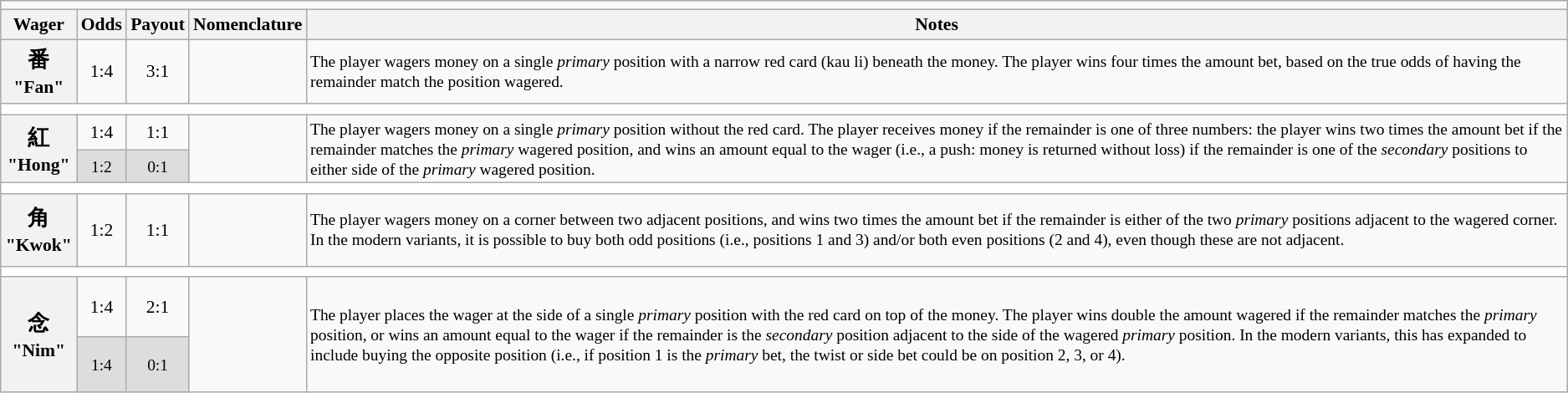<table class="wikitable" style="font-size:90%;text-align:center;">
<tr>
<td colspan=5></td>
</tr>
<tr>
<th>Wager</th>
<th>Odds</th>
<th>Payout</th>
<th>Nomenclature</th>
<th>Notes</th>
</tr>
<tr>
<th style="font-size:120%;">番<br><small>"Fan"</small></th>
<td>1:4</td>
<td>3:1</td>
<td><br><br></td>
<td style="text-align:left;font-size:90%;">The player wagers money on a single <em>primary</em> position with a narrow red card (kau li) beneath the money. The player wins four times the amount bet, based on the true odds of having the remainder match the position wagered.</td>
</tr>
<tr>
<th colspan=5 style="font-size:30%;background:#fff"> </th>
</tr>
<tr>
<th style="font-size:120%;" rowspan=2>紅<br><small>"Hong"</small></th>
<td>1:4</td>
<td>1:1</td>
<td rowspan=2><br><br></td>
<td rowspan=2 style="text-align:left;font-size:90%;">The player wagers money on a single <em>primary</em> position without the red card. The player receives money if the remainder is one of three numbers: the player wins two times the amount bet if the remainder matches the <em>primary</em> wagered position, and wins an amount equal to the wager (i.e., a push: money is returned without loss) if the remainder is one of the <em>secondary</em> positions to either side of the <em>primary</em> wagered position.</td>
</tr>
<tr style="background:#ddd;font-size:90%;">
<td>1:2</td>
<td>0:1</td>
</tr>
<tr>
<th colspan=5 style="font-size:30%;background:#fff"> </th>
</tr>
<tr>
<th style="font-size:120%;">角<br><small>"Kwok"</small></th>
<td>1:2</td>
<td>1:1</td>
<td><br><br><br></td>
<td style="text-align:left;font-size:90%;">The player wagers money on a corner between two adjacent positions, and wins two times the amount bet if the remainder is either of the two <em>primary</em> positions adjacent to the wagered corner. In the modern variants, it is possible to buy both odd positions (i.e., positions 1 and 3) and/or both even positions (2 and 4), even though these are not adjacent.</td>
</tr>
<tr>
<th colspan=5 style="font-size:30%;background:#fff"> </th>
</tr>
<tr>
<th style="font-size:120%;" rowspan=2>念<br><small>"Nim"</small></th>
<td>1:4</td>
<td>2:1</td>
<td rowspan=2>  <br>  <br>  <br>  <br>  <br></td>
<td rowspan=2 style="text-align:left;font-size:90%;">The player places the wager at the side of a single <em>primary</em> position with the red card on top of the money. The player wins double the amount wagered if the remainder matches the <em>primary</em> position, or wins an amount equal to the wager if the remainder is the <em>secondary</em> position adjacent to the side of the wagered <em>primary</em> position. In the modern variants, this has expanded to include buying the opposite position (i.e., if position 1 is the <em>primary</em> bet, the twist or side bet could be on position 2, 3, or 4).</td>
</tr>
<tr style="background:#ddd;font-size:90%;">
<td>1:4</td>
<td>0:1</td>
</tr>
</table>
